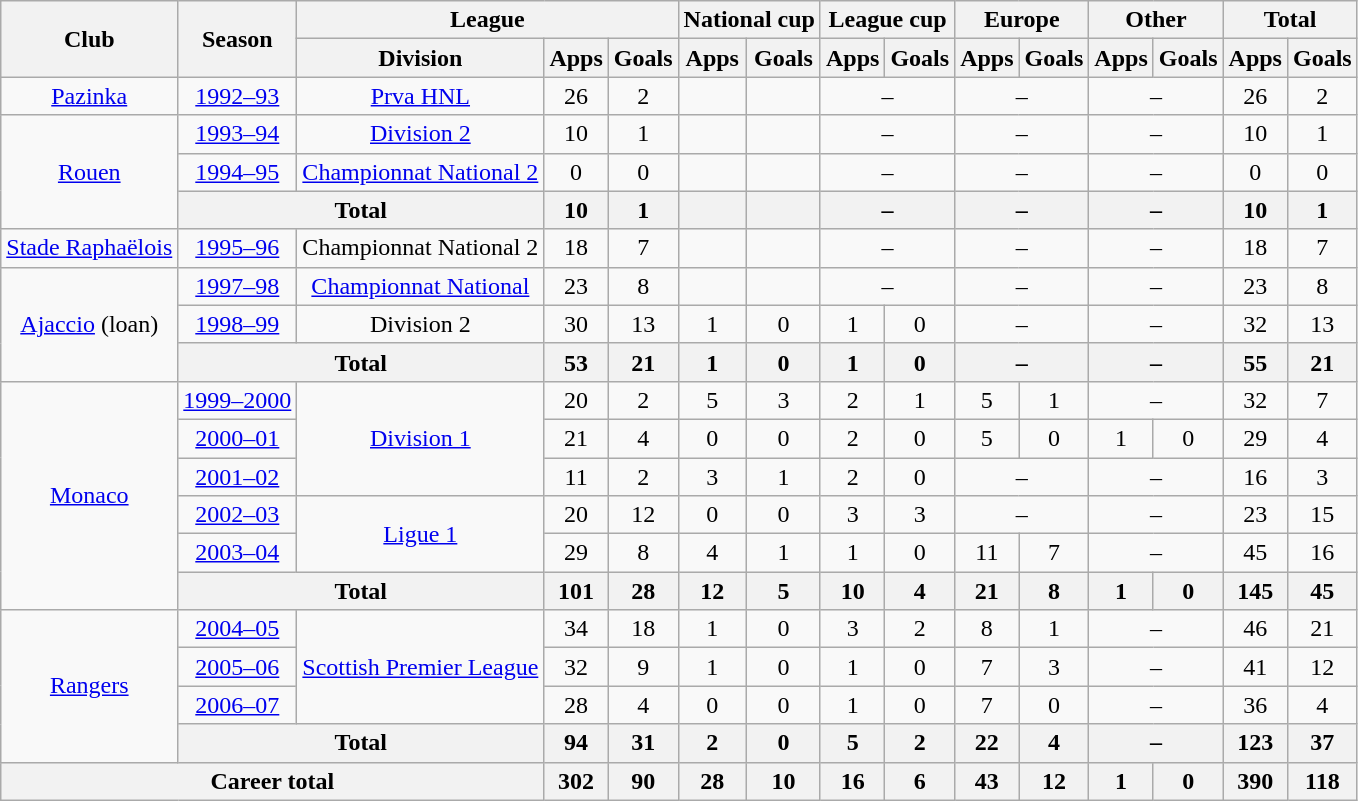<table class="wikitable" style="text-align:center">
<tr>
<th rowspan="2">Club</th>
<th rowspan="2">Season</th>
<th colspan="3">League</th>
<th colspan=2>National cup</th>
<th colspan=2>League cup</th>
<th colspan="2">Europe</th>
<th colspan="2">Other</th>
<th colspan="2">Total</th>
</tr>
<tr>
<th>Division</th>
<th>Apps</th>
<th>Goals</th>
<th>Apps</th>
<th>Goals</th>
<th>Apps</th>
<th>Goals</th>
<th>Apps</th>
<th>Goals</th>
<th>Apps</th>
<th>Goals</th>
<th>Apps</th>
<th>Goals</th>
</tr>
<tr>
<td><a href='#'>Pazinka</a></td>
<td><a href='#'>1992–93</a></td>
<td><a href='#'>Prva HNL</a></td>
<td>26</td>
<td>2</td>
<td></td>
<td></td>
<td colspan="2">–</td>
<td colspan="2">–</td>
<td colspan="2">–</td>
<td>26</td>
<td>2</td>
</tr>
<tr>
<td rowspan="3"><a href='#'>Rouen</a></td>
<td><a href='#'>1993–94</a></td>
<td><a href='#'>Division 2</a></td>
<td>10</td>
<td>1</td>
<td></td>
<td></td>
<td colspan="2">–</td>
<td colspan="2">–</td>
<td colspan="2">–</td>
<td>10</td>
<td>1</td>
</tr>
<tr>
<td><a href='#'>1994–95</a></td>
<td><a href='#'>Championnat National 2</a></td>
<td>0</td>
<td>0</td>
<td></td>
<td></td>
<td colspan="2">–</td>
<td colspan="2">–</td>
<td colspan="2">–</td>
<td>0</td>
<td>0</td>
</tr>
<tr>
<th colspan="2">Total</th>
<th>10</th>
<th>1</th>
<th></th>
<th></th>
<th colspan="2">–</th>
<th colspan="2">–</th>
<th colspan="2">–</th>
<th>10</th>
<th>1</th>
</tr>
<tr>
<td><a href='#'>Stade Raphaëlois</a></td>
<td><a href='#'>1995–96</a></td>
<td>Championnat National 2</td>
<td>18</td>
<td>7</td>
<td></td>
<td></td>
<td colspan="2">–</td>
<td colspan="2">–</td>
<td colspan="2">–</td>
<td>18</td>
<td>7</td>
</tr>
<tr>
<td rowspan="3"><a href='#'>Ajaccio</a> (loan)</td>
<td><a href='#'>1997–98</a></td>
<td><a href='#'>Championnat National</a></td>
<td>23</td>
<td>8</td>
<td></td>
<td></td>
<td colspan="2">–</td>
<td colspan="2">–</td>
<td colspan="2">–</td>
<td>23</td>
<td>8</td>
</tr>
<tr>
<td><a href='#'>1998–99</a></td>
<td>Division 2</td>
<td>30</td>
<td>13</td>
<td>1</td>
<td>0</td>
<td>1</td>
<td>0</td>
<td colspan="2">–</td>
<td colspan="2">–</td>
<td>32</td>
<td>13</td>
</tr>
<tr>
<th colspan="2">Total</th>
<th>53</th>
<th>21</th>
<th>1</th>
<th>0</th>
<th>1</th>
<th>0</th>
<th colspan="2">–</th>
<th colspan="2">–</th>
<th>55</th>
<th>21</th>
</tr>
<tr>
<td rowspan="6"><a href='#'>Monaco</a></td>
<td><a href='#'>1999–2000</a></td>
<td rowspan="3"><a href='#'>Division 1</a></td>
<td>20</td>
<td>2</td>
<td>5</td>
<td>3</td>
<td>2</td>
<td>1</td>
<td>5</td>
<td>1</td>
<td colspan="2">–</td>
<td>32</td>
<td>7</td>
</tr>
<tr>
<td><a href='#'>2000–01</a></td>
<td>21</td>
<td>4</td>
<td>0</td>
<td>0</td>
<td>2</td>
<td>0</td>
<td>5</td>
<td>0</td>
<td>1</td>
<td>0</td>
<td>29</td>
<td>4</td>
</tr>
<tr>
<td><a href='#'>2001–02</a></td>
<td>11</td>
<td>2</td>
<td>3</td>
<td>1</td>
<td>2</td>
<td>0</td>
<td colspan="2">–</td>
<td colspan="2">–</td>
<td>16</td>
<td>3</td>
</tr>
<tr>
<td><a href='#'>2002–03</a></td>
<td rowspan="2"><a href='#'>Ligue 1</a></td>
<td>20</td>
<td>12</td>
<td>0</td>
<td>0</td>
<td>3</td>
<td>3</td>
<td colspan="2">–</td>
<td colspan="2">–</td>
<td>23</td>
<td>15</td>
</tr>
<tr>
<td><a href='#'>2003–04</a></td>
<td>29</td>
<td>8</td>
<td>4</td>
<td>1</td>
<td>1</td>
<td>0</td>
<td>11</td>
<td>7</td>
<td colspan="2">–</td>
<td>45</td>
<td>16</td>
</tr>
<tr>
<th colspan="2">Total</th>
<th>101</th>
<th>28</th>
<th>12</th>
<th>5</th>
<th>10</th>
<th>4</th>
<th>21</th>
<th>8</th>
<th>1</th>
<th>0</th>
<th>145</th>
<th>45</th>
</tr>
<tr>
<td rowspan="4"><a href='#'>Rangers</a></td>
<td><a href='#'>2004–05</a></td>
<td rowspan="3"><a href='#'>Scottish Premier League</a></td>
<td>34</td>
<td>18</td>
<td>1</td>
<td>0</td>
<td>3</td>
<td>2</td>
<td>8</td>
<td>1</td>
<td colspan="2">–</td>
<td>46</td>
<td>21</td>
</tr>
<tr>
<td><a href='#'>2005–06</a></td>
<td>32</td>
<td>9</td>
<td>1</td>
<td>0</td>
<td>1</td>
<td>0</td>
<td>7</td>
<td>3</td>
<td colspan="2">–</td>
<td>41</td>
<td>12</td>
</tr>
<tr>
<td><a href='#'>2006–07</a></td>
<td>28</td>
<td>4</td>
<td>0</td>
<td>0</td>
<td>1</td>
<td>0</td>
<td>7</td>
<td>0</td>
<td colspan="2">–</td>
<td>36</td>
<td>4</td>
</tr>
<tr>
<th colspan="2">Total</th>
<th>94</th>
<th>31</th>
<th>2</th>
<th>0</th>
<th>5</th>
<th>2</th>
<th>22</th>
<th>4</th>
<th colspan="2">–</th>
<th>123</th>
<th>37</th>
</tr>
<tr>
<th colspan="3">Career total</th>
<th>302</th>
<th>90</th>
<th>28</th>
<th>10</th>
<th>16</th>
<th>6</th>
<th>43</th>
<th>12</th>
<th>1</th>
<th>0</th>
<th>390</th>
<th>118</th>
</tr>
</table>
